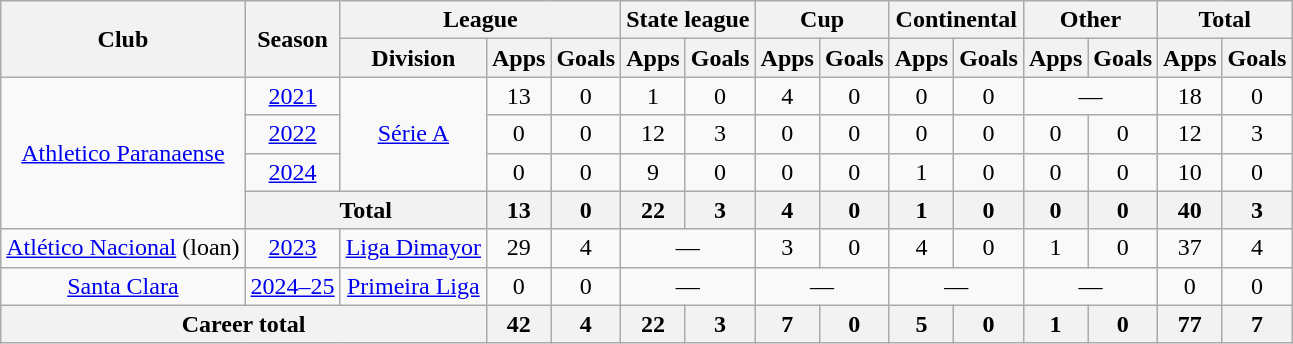<table class="wikitable" style="text-align: center">
<tr>
<th rowspan="2">Club</th>
<th rowspan="2">Season</th>
<th colspan="3">League</th>
<th colspan="2">State league</th>
<th colspan="2">Cup</th>
<th colspan="2">Continental</th>
<th colspan="2">Other</th>
<th colspan="2">Total</th>
</tr>
<tr>
<th>Division</th>
<th>Apps</th>
<th>Goals</th>
<th>Apps</th>
<th>Goals</th>
<th>Apps</th>
<th>Goals</th>
<th>Apps</th>
<th>Goals</th>
<th>Apps</th>
<th>Goals</th>
<th>Apps</th>
<th>Goals</th>
</tr>
<tr>
<td rowspan="4"><a href='#'>Athletico Paranaense</a></td>
<td><a href='#'>2021</a></td>
<td rowspan="3"><a href='#'>Série A</a></td>
<td>13</td>
<td>0</td>
<td>1</td>
<td>0</td>
<td>4</td>
<td>0</td>
<td>0</td>
<td>0</td>
<td colspan="2">—</td>
<td>18</td>
<td>0</td>
</tr>
<tr>
<td><a href='#'>2022</a></td>
<td>0</td>
<td>0</td>
<td>12</td>
<td>3</td>
<td>0</td>
<td>0</td>
<td>0</td>
<td>0</td>
<td>0</td>
<td>0</td>
<td>12</td>
<td>3</td>
</tr>
<tr>
<td><a href='#'>2024</a></td>
<td>0</td>
<td>0</td>
<td>9</td>
<td>0</td>
<td>0</td>
<td>0</td>
<td>1</td>
<td>0</td>
<td>0</td>
<td>0</td>
<td>10</td>
<td>0</td>
</tr>
<tr>
<th colspan="2">Total</th>
<th>13</th>
<th>0</th>
<th>22</th>
<th>3</th>
<th>4</th>
<th>0</th>
<th>1</th>
<th>0</th>
<th>0</th>
<th>0</th>
<th>40</th>
<th>3</th>
</tr>
<tr>
<td><a href='#'>Atlético Nacional</a> (loan)</td>
<td><a href='#'>2023</a></td>
<td><a href='#'>Liga Dimayor</a></td>
<td>29</td>
<td>4</td>
<td colspan="2">—</td>
<td>3</td>
<td>0</td>
<td>4</td>
<td>0</td>
<td>1</td>
<td>0</td>
<td>37</td>
<td>4</td>
</tr>
<tr>
<td><a href='#'>Santa Clara</a></td>
<td><a href='#'>2024–25</a></td>
<td><a href='#'>Primeira Liga</a></td>
<td>0</td>
<td>0</td>
<td colspan="2">—</td>
<td colspan="2">—</td>
<td colspan="2">—</td>
<td colspan="2">—</td>
<td>0</td>
<td>0</td>
</tr>
<tr>
<th colspan="3"><strong>Career total</strong></th>
<th>42</th>
<th>4</th>
<th>22</th>
<th>3</th>
<th>7</th>
<th>0</th>
<th>5</th>
<th>0</th>
<th>1</th>
<th>0</th>
<th>77</th>
<th>7</th>
</tr>
</table>
